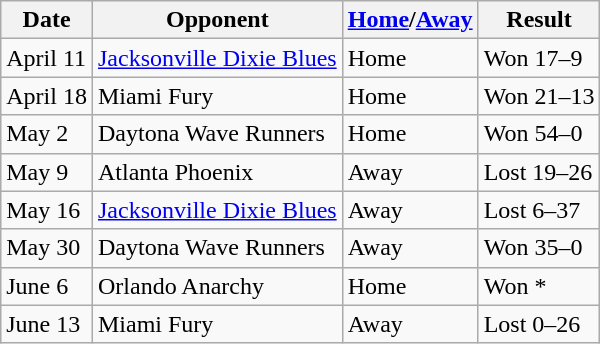<table class="wikitable">
<tr>
<th>Date</th>
<th>Opponent</th>
<th><a href='#'>Home</a>/<a href='#'>Away</a></th>
<th>Result</th>
</tr>
<tr>
<td>April 11</td>
<td><a href='#'>Jacksonville Dixie Blues</a></td>
<td>Home</td>
<td>Won 17–9</td>
</tr>
<tr>
<td>April 18</td>
<td>Miami Fury</td>
<td>Home</td>
<td>Won 21–13</td>
</tr>
<tr>
<td>May 2</td>
<td>Daytona Wave Runners</td>
<td>Home</td>
<td>Won 54–0</td>
</tr>
<tr>
<td>May 9</td>
<td>Atlanta Phoenix</td>
<td>Away</td>
<td>Lost 19–26</td>
</tr>
<tr>
<td>May 16</td>
<td><a href='#'>Jacksonville Dixie Blues</a></td>
<td>Away</td>
<td>Lost 6–37</td>
</tr>
<tr>
<td>May 30</td>
<td>Daytona Wave Runners</td>
<td>Away</td>
<td>Won 35–0</td>
</tr>
<tr>
<td>June 6</td>
<td>Orlando Anarchy</td>
<td>Home</td>
<td>Won *</td>
</tr>
<tr>
<td>June 13</td>
<td>Miami Fury</td>
<td>Away</td>
<td>Lost 0–26</td>
</tr>
</table>
